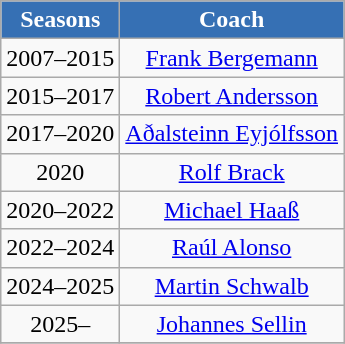<table class="wikitable" style="text-align: center">
<tr>
<th style="color:white; background:#3670B4">Seasons</th>
<th style="color:white; background:#3670B4">Coach</th>
</tr>
<tr>
<td style="text-align: center">2007–2015</td>
<td style="text-align: center"><a href='#'>Frank Bergemann</a></td>
</tr>
<tr>
<td style="text-align: center">2015–2017</td>
<td style="text-align: center"><a href='#'>Robert Andersson</a></td>
</tr>
<tr>
<td style="text-align: center">2017–2020</td>
<td style="text-align: center"><a href='#'>Aðalsteinn Eyjólfsson</a></td>
</tr>
<tr>
<td style="text-align: center">2020</td>
<td style="text-align: center"><a href='#'>Rolf Brack</a></td>
</tr>
<tr>
<td style="text-align: center">2020–2022</td>
<td style="text-align: center"><a href='#'>Michael Haaß</a></td>
</tr>
<tr>
<td style="text-align: center">2022–2024</td>
<td style="text-align: center"><a href='#'>Raúl Alonso</a></td>
</tr>
<tr>
<td style="text-align: center">2024–2025</td>
<td style="text-align: center"><a href='#'>Martin Schwalb</a></td>
</tr>
<tr>
<td style="text-align: center">2025–</td>
<td style="text-align: center"><a href='#'>Johannes Sellin</a></td>
</tr>
<tr>
</tr>
</table>
